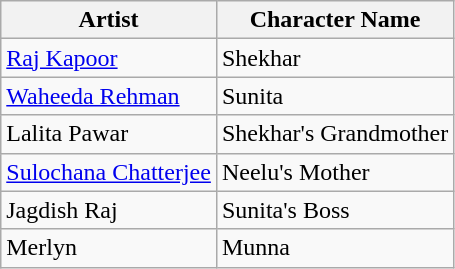<table class="wikitable sortable">
<tr>
<th>Artist</th>
<th>Character Name</th>
</tr>
<tr>
<td><a href='#'>Raj Kapoor</a></td>
<td>Shekhar</td>
</tr>
<tr>
<td><a href='#'>Waheeda Rehman</a></td>
<td>Sunita</td>
</tr>
<tr>
<td>Lalita Pawar</td>
<td>Shekhar's Grandmother</td>
</tr>
<tr>
<td><a href='#'>Sulochana Chatterjee</a></td>
<td>Neelu's Mother</td>
</tr>
<tr>
<td>Jagdish Raj</td>
<td>Sunita's Boss</td>
</tr>
<tr>
<td>Merlyn</td>
<td>Munna</td>
</tr>
</table>
